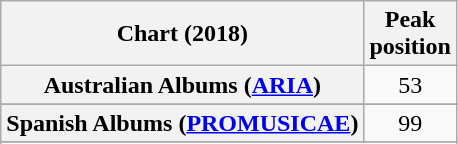<table class="wikitable sortable plainrowheaders" style="text-align:center">
<tr>
<th scope="col">Chart (2018)</th>
<th scope="col">Peak<br>position</th>
</tr>
<tr>
<th scope="row">Australian Albums (<a href='#'>ARIA</a>)</th>
<td>53</td>
</tr>
<tr>
</tr>
<tr>
</tr>
<tr>
</tr>
<tr>
</tr>
<tr>
</tr>
<tr>
</tr>
<tr>
</tr>
<tr>
</tr>
<tr>
<th scope="row">Spanish Albums (<a href='#'>PROMUSICAE</a>)</th>
<td>99</td>
</tr>
<tr>
</tr>
<tr>
</tr>
<tr>
</tr>
<tr>
</tr>
<tr>
</tr>
</table>
